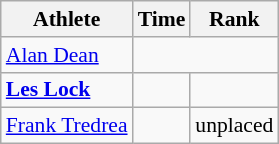<table class="wikitable" style="font-size:90%;">
<tr>
<th>Athlete</th>
<th>Time</th>
<th>Rank</th>
</tr>
<tr align=center>
<td align=left><a href='#'>Alan Dean</a></td>
<td colspan=2></td>
</tr>
<tr align=center>
<td align=left><strong><a href='#'>Les Lock</a></strong></td>
<td></td>
<td></td>
</tr>
<tr align=center>
<td align=left><a href='#'>Frank Tredrea</a></td>
<td></td>
<td>unplaced</td>
</tr>
</table>
